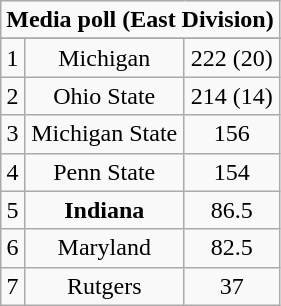<table class="wikitable" style="display: inline-table;">
<tr>
<td align="center" Colspan="3"><strong>Media poll (East Division)</strong></td>
</tr>
<tr align="center">
</tr>
<tr align="center">
<td>1</td>
<td>Michigan</td>
<td>222 (20)</td>
</tr>
<tr align="center">
<td>2</td>
<td>Ohio State</td>
<td>214 (14)</td>
</tr>
<tr align="center">
<td>3</td>
<td>Michigan State</td>
<td>156</td>
</tr>
<tr align="center">
<td>4</td>
<td>Penn State</td>
<td>154</td>
</tr>
<tr align="center">
<td>5</td>
<td><strong>Indiana</strong></td>
<td>86.5</td>
</tr>
<tr align="center">
<td>6</td>
<td>Maryland</td>
<td>82.5</td>
</tr>
<tr align="center">
<td>7</td>
<td>Rutgers</td>
<td>37</td>
</tr>
</table>
